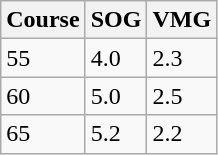<table class="wikitable">
<tr>
<th>Course</th>
<th>SOG</th>
<th>VMG</th>
</tr>
<tr>
<td>55</td>
<td>4.0</td>
<td>2.3</td>
</tr>
<tr>
<td>60</td>
<td>5.0</td>
<td>2.5</td>
</tr>
<tr>
<td>65</td>
<td>5.2</td>
<td>2.2</td>
</tr>
</table>
